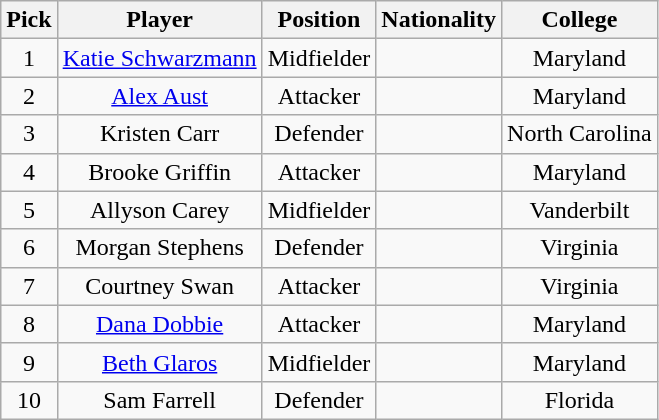<table class="wikitable">
<tr style="text-align:center;">
<th>Pick</th>
<th>Player</th>
<th>Position</th>
<th>Nationality</th>
<th>College</th>
</tr>
<tr style="text-align:center;">
<td>1</td>
<td><a href='#'>Katie Schwarzmann</a></td>
<td>Midfielder</td>
<td></td>
<td>Maryland</td>
</tr>
<tr style="text-align:center;">
<td>2</td>
<td><a href='#'>Alex Aust</a></td>
<td>Attacker</td>
<td></td>
<td>Maryland</td>
</tr>
<tr style="text-align:center;">
<td>3</td>
<td>Kristen Carr</td>
<td>Defender</td>
<td></td>
<td>North Carolina</td>
</tr>
<tr style="text-align:center;">
<td>4</td>
<td>Brooke Griffin</td>
<td>Attacker</td>
<td></td>
<td>Maryland</td>
</tr>
<tr style="text-align:center;">
<td>5</td>
<td>Allyson Carey</td>
<td>Midfielder</td>
<td></td>
<td>Vanderbilt</td>
</tr>
<tr style="text-align:center;">
<td>6</td>
<td>Morgan Stephens</td>
<td>Defender</td>
<td></td>
<td>Virginia</td>
</tr>
<tr style="text-align:center;">
<td>7</td>
<td>Courtney Swan</td>
<td>Attacker</td>
<td></td>
<td>Virginia</td>
</tr>
<tr style="text-align:center;">
<td>8</td>
<td><a href='#'>Dana Dobbie</a></td>
<td>Attacker</td>
<td></td>
<td>Maryland</td>
</tr>
<tr style="text-align:center;">
<td>9</td>
<td><a href='#'>Beth Glaros</a></td>
<td>Midfielder</td>
<td></td>
<td>Maryland</td>
</tr>
<tr style="text-align:center;">
<td>10</td>
<td>Sam Farrell</td>
<td>Defender</td>
<td></td>
<td>Florida</td>
</tr>
</table>
